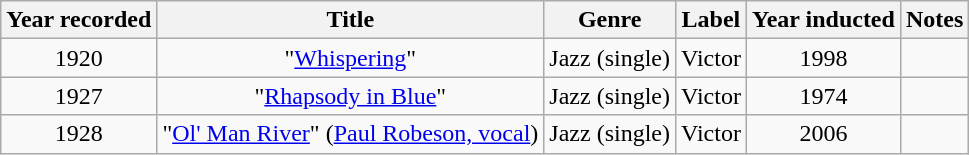<table class=wikitable>
<tr>
<th>Year recorded</th>
<th>Title</th>
<th>Genre</th>
<th>Label</th>
<th>Year inducted</th>
<th>Notes</th>
</tr>
<tr align=center>
<td>1920</td>
<td>"<a href='#'>Whispering</a>"</td>
<td>Jazz (single)</td>
<td>Victor</td>
<td>1998</td>
<td></td>
</tr>
<tr align=center>
<td>1927</td>
<td>"<a href='#'>Rhapsody in Blue</a>"</td>
<td>Jazz (single)</td>
<td>Victor</td>
<td>1974</td>
<td></td>
</tr>
<tr align=center>
<td>1928</td>
<td>"<a href='#'>Ol' Man River</a>" (<a href='#'>Paul Robeson, vocal</a>)</td>
<td>Jazz (single)</td>
<td>Victor</td>
<td>2006</td>
<td></td>
</tr>
</table>
